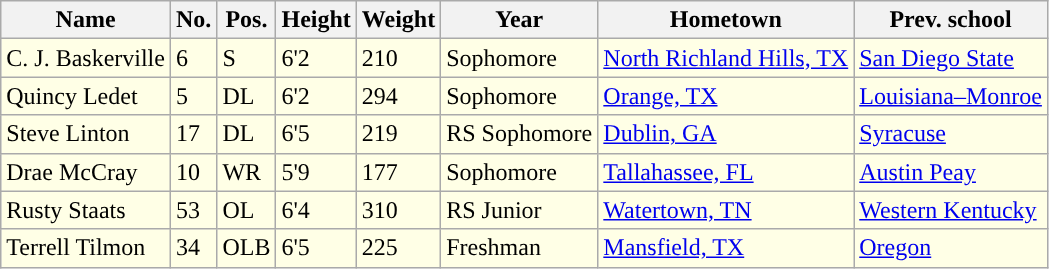<table class="wikitable sortable">
<tr>
<th>Name</th>
<th>No.</th>
<th>Pos.</th>
<th>Height</th>
<th>Weight</th>
<th>Year</th>
<th>Hometown</th>
<th class="unsortable">Prev. school</th>
</tr>
<tr style="background:#FFFFE6;">
<td>C. J. Baskerville</td>
<td>6</td>
<td>S</td>
<td>6'2</td>
<td>210</td>
<td>Sophomore</td>
<td><a href='#'>North Richland Hills, TX</a></td>
<td><a href='#'>San Diego State</a></td>
</tr>
<tr style="background:#FFFFE6;">
<td>Quincy Ledet</td>
<td>5</td>
<td>DL</td>
<td>6'2</td>
<td>294</td>
<td>Sophomore</td>
<td><a href='#'>Orange, TX</a></td>
<td><a href='#'>Louisiana–Monroe</a></td>
</tr>
<tr style="background:#FFFFE6;">
<td>Steve Linton</td>
<td>17</td>
<td>DL</td>
<td>6'5</td>
<td>219</td>
<td>RS Sophomore</td>
<td><a href='#'>Dublin, GA</a></td>
<td><a href='#'>Syracuse</a></td>
</tr>
<tr style="background:#FFFFE6;">
<td>Drae McCray</td>
<td>10</td>
<td>WR</td>
<td>5'9</td>
<td>177</td>
<td>Sophomore</td>
<td><a href='#'>Tallahassee, FL</a></td>
<td><a href='#'>Austin Peay</a></td>
</tr>
<tr style="background:#FFFFE6;">
<td>Rusty Staats</td>
<td>53</td>
<td>OL</td>
<td>6'4</td>
<td>310</td>
<td>RS Junior</td>
<td><a href='#'>Watertown, TN</a></td>
<td><a href='#'>Western Kentucky</a></td>
</tr>
<tr style="background:#FFFFE6;">
<td>Terrell Tilmon</td>
<td>34</td>
<td>OLB</td>
<td>6'5</td>
<td>225</td>
<td>Freshman</td>
<td><a href='#'>Mansfield, TX</a></td>
<td><a href='#'>Oregon</a></td>
</tr>
</table>
